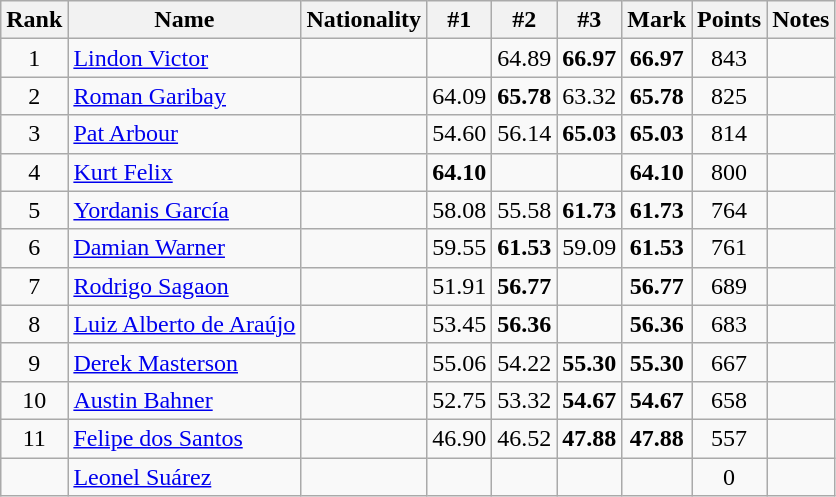<table class="wikitable sortable" style="text-align:center">
<tr>
<th>Rank</th>
<th>Name</th>
<th>Nationality</th>
<th>#1</th>
<th>#2</th>
<th>#3</th>
<th>Mark</th>
<th>Points</th>
<th>Notes</th>
</tr>
<tr>
<td>1</td>
<td align=left><a href='#'>Lindon Victor</a></td>
<td align=left></td>
<td></td>
<td>64.89</td>
<td><strong>66.97</strong></td>
<td><strong>66.97</strong></td>
<td>843</td>
<td></td>
</tr>
<tr>
<td>2</td>
<td align=left><a href='#'>Roman Garibay</a></td>
<td align=left></td>
<td>64.09</td>
<td><strong>65.78</strong></td>
<td>63.32</td>
<td><strong>65.78</strong></td>
<td>825</td>
<td></td>
</tr>
<tr>
<td>3</td>
<td align=left><a href='#'>Pat Arbour</a></td>
<td align=left></td>
<td>54.60</td>
<td>56.14</td>
<td><strong>65.03</strong></td>
<td><strong>65.03</strong></td>
<td>814</td>
<td></td>
</tr>
<tr>
<td>4</td>
<td align=left><a href='#'>Kurt Felix</a></td>
<td align=left></td>
<td><strong>64.10</strong></td>
<td></td>
<td></td>
<td><strong>64.10</strong></td>
<td>800</td>
<td></td>
</tr>
<tr>
<td>5</td>
<td align=left><a href='#'>Yordanis García</a></td>
<td align=left></td>
<td>58.08</td>
<td>55.58</td>
<td><strong>61.73</strong></td>
<td><strong>61.73</strong></td>
<td>764</td>
<td></td>
</tr>
<tr>
<td>6</td>
<td align=left><a href='#'>Damian Warner</a></td>
<td align=left></td>
<td>59.55</td>
<td><strong>61.53</strong></td>
<td>59.09</td>
<td><strong>61.53</strong></td>
<td>761</td>
<td></td>
</tr>
<tr>
<td>7</td>
<td align=left><a href='#'>Rodrigo Sagaon</a></td>
<td align=left></td>
<td>51.91</td>
<td><strong>56.77</strong></td>
<td></td>
<td><strong>56.77</strong></td>
<td>689</td>
<td></td>
</tr>
<tr>
<td>8</td>
<td align=left><a href='#'>Luiz Alberto de Araújo</a></td>
<td align=left></td>
<td>53.45</td>
<td><strong>56.36</strong></td>
<td></td>
<td><strong>56.36</strong></td>
<td>683</td>
<td></td>
</tr>
<tr>
<td>9</td>
<td align=left><a href='#'>Derek Masterson</a></td>
<td align=left></td>
<td>55.06</td>
<td>54.22</td>
<td><strong>55.30</strong></td>
<td><strong>55.30</strong></td>
<td>667</td>
<td></td>
</tr>
<tr>
<td>10</td>
<td align=left><a href='#'>Austin Bahner</a></td>
<td align=left></td>
<td>52.75</td>
<td>53.32</td>
<td><strong>54.67</strong></td>
<td><strong>54.67</strong></td>
<td>658</td>
<td></td>
</tr>
<tr>
<td>11</td>
<td align=left><a href='#'>Felipe dos Santos</a></td>
<td align=left></td>
<td>46.90</td>
<td>46.52</td>
<td><strong>47.88</strong></td>
<td><strong>47.88</strong></td>
<td>557</td>
<td></td>
</tr>
<tr>
<td></td>
<td align=left><a href='#'>Leonel Suárez</a></td>
<td align=left></td>
<td></td>
<td></td>
<td></td>
<td><strong></strong></td>
<td>0</td>
<td></td>
</tr>
</table>
